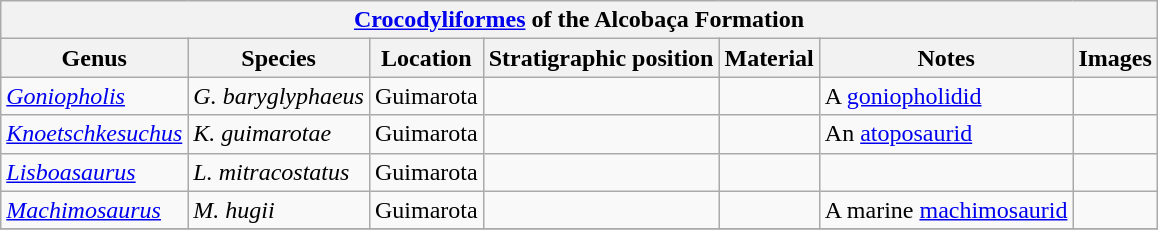<table class="wikitable" align="center">
<tr>
<th colspan="7" align="center"><strong><a href='#'>Crocodyliformes</a> of the Alcobaça Formation</strong></th>
</tr>
<tr>
<th>Genus</th>
<th>Species</th>
<th>Location</th>
<th>Stratigraphic position</th>
<th>Material</th>
<th>Notes</th>
<th>Images</th>
</tr>
<tr>
<td><em><a href='#'>Goniopholis</a></em></td>
<td><em>G. baryglyphaeus</em></td>
<td>Guimarota</td>
<td></td>
<td></td>
<td>A <a href='#'>goniopholidid</a></td>
<td></td>
</tr>
<tr>
<td><em><a href='#'>Knoetschkesuchus</a></em></td>
<td><em>K. guimarotae</em></td>
<td>Guimarota</td>
<td></td>
<td></td>
<td>An <a href='#'>atoposaurid</a></td>
<td></td>
</tr>
<tr>
<td><em><a href='#'>Lisboasaurus</a></em></td>
<td><em>L. mitracostatus</em></td>
<td>Guimarota</td>
<td></td>
<td></td>
<td></td>
<td></td>
</tr>
<tr>
<td><em><a href='#'>Machimosaurus</a></em></td>
<td><em>M. hugii</em></td>
<td>Guimarota</td>
<td></td>
<td></td>
<td>A marine <a href='#'>machimosaurid</a></td>
<td></td>
</tr>
<tr>
</tr>
</table>
